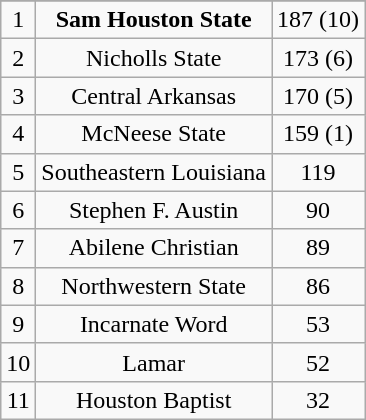<table class="wikitable">
<tr align="center">
</tr>
<tr align="center">
<td>1</td>
<td><strong>Sam Houston State</strong></td>
<td>187 (10)</td>
</tr>
<tr align="center">
<td>2</td>
<td>Nicholls State</td>
<td>173 (6)</td>
</tr>
<tr align="center">
<td>3</td>
<td>Central Arkansas</td>
<td>170 (5)</td>
</tr>
<tr align="center">
<td>4</td>
<td>McNeese State</td>
<td>159 (1)</td>
</tr>
<tr align="center">
<td>5</td>
<td>Southeastern Louisiana</td>
<td>119</td>
</tr>
<tr align="center">
<td>6</td>
<td>Stephen F. Austin</td>
<td>90</td>
</tr>
<tr align="center">
<td>7</td>
<td>Abilene Christian</td>
<td>89</td>
</tr>
<tr align="center">
<td>8</td>
<td>Northwestern State</td>
<td>86</td>
</tr>
<tr align="center">
<td>9</td>
<td>Incarnate Word</td>
<td>53</td>
</tr>
<tr align="center">
<td>10</td>
<td>Lamar</td>
<td>52</td>
</tr>
<tr align="center">
<td>11</td>
<td>Houston Baptist</td>
<td>32</td>
</tr>
</table>
